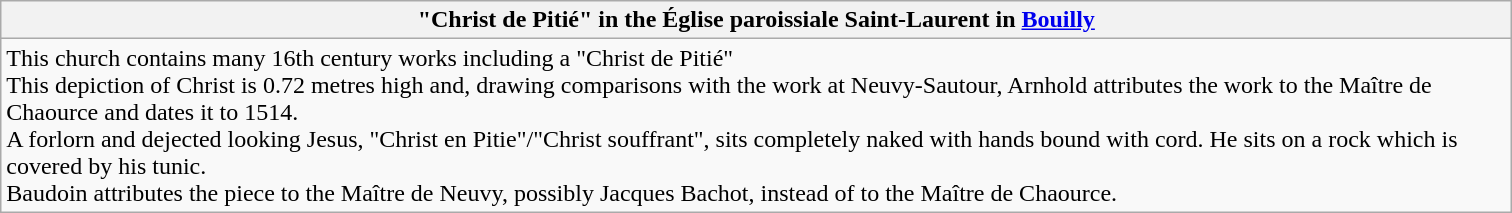<table class="wikitable sortable">
<tr>
<th scope="col" style="width:1000px;">"Christ de Pitié" in the Église paroissiale Saint-Laurent in <a href='#'>Bouilly</a></th>
</tr>
<tr>
<td>This church contains many 16th century works including a "Christ de Pitié"<br>This depiction of Christ is 0.72 metres high and, drawing comparisons with the work at Neuvy-Sautour, Arnhold attributes the work to the Maître de Chaource and dates it to 1514.<br>A forlorn and dejected looking Jesus, "Christ en Pitie"/"Christ souffrant", sits completely naked with hands bound with cord. He sits on a rock which is covered by his tunic.<br>Baudoin attributes the piece to the Maître de Neuvy, possibly Jacques Bachot, instead of to the Maître de Chaource.</td>
</tr>
</table>
